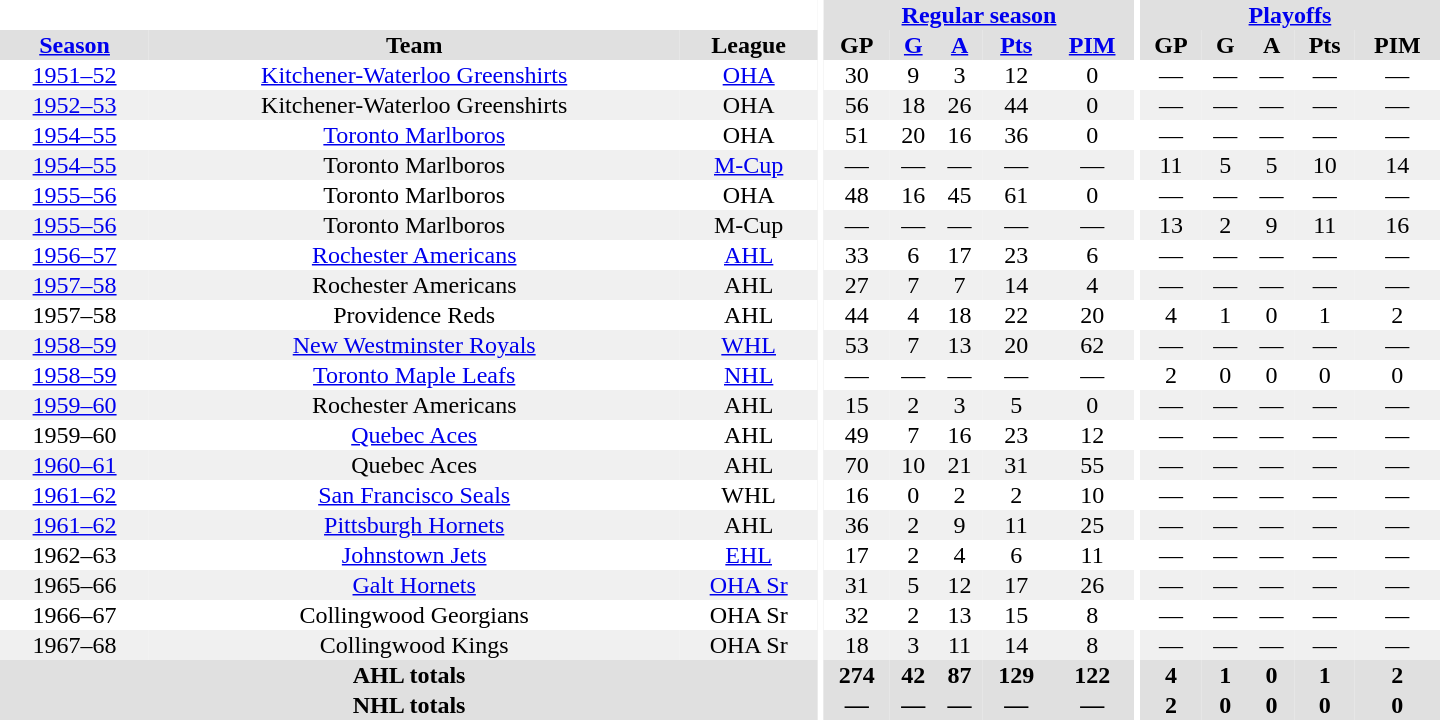<table border="0" cellpadding="1" cellspacing="0" style="text-align:center; width:60em">
<tr bgcolor="#e0e0e0">
<th colspan="3" bgcolor="#ffffff"></th>
<th rowspan="100" bgcolor="#ffffff"></th>
<th colspan="5"><a href='#'>Regular season</a></th>
<th rowspan="100" bgcolor="#ffffff"></th>
<th colspan="5"><a href='#'>Playoffs</a></th>
</tr>
<tr bgcolor="#e0e0e0">
<th><a href='#'>Season</a></th>
<th>Team</th>
<th>League</th>
<th>GP</th>
<th><a href='#'>G</a></th>
<th><a href='#'>A</a></th>
<th><a href='#'>Pts</a></th>
<th><a href='#'>PIM</a></th>
<th>GP</th>
<th>G</th>
<th>A</th>
<th>Pts</th>
<th>PIM</th>
</tr>
<tr>
<td><a href='#'>1951–52</a></td>
<td><a href='#'>Kitchener-Waterloo Greenshirts</a></td>
<td><a href='#'>OHA</a></td>
<td>30</td>
<td>9</td>
<td>3</td>
<td>12</td>
<td>0</td>
<td>—</td>
<td>—</td>
<td>—</td>
<td>—</td>
<td>—</td>
</tr>
<tr bgcolor="#f0f0f0">
<td><a href='#'>1952–53</a></td>
<td>Kitchener-Waterloo Greenshirts</td>
<td>OHA</td>
<td>56</td>
<td>18</td>
<td>26</td>
<td>44</td>
<td>0</td>
<td>—</td>
<td>—</td>
<td>—</td>
<td>—</td>
<td>—</td>
</tr>
<tr>
<td><a href='#'>1954–55</a></td>
<td><a href='#'>Toronto Marlboros</a></td>
<td>OHA</td>
<td>51</td>
<td>20</td>
<td>16</td>
<td>36</td>
<td>0</td>
<td>—</td>
<td>—</td>
<td>—</td>
<td>—</td>
<td>—</td>
</tr>
<tr bgcolor="#f0f0f0">
<td><a href='#'>1954–55</a></td>
<td>Toronto Marlboros</td>
<td><a href='#'>M-Cup</a></td>
<td>—</td>
<td>—</td>
<td>—</td>
<td>—</td>
<td>—</td>
<td>11</td>
<td>5</td>
<td>5</td>
<td>10</td>
<td>14</td>
</tr>
<tr>
<td><a href='#'>1955–56</a></td>
<td>Toronto Marlboros</td>
<td>OHA</td>
<td>48</td>
<td>16</td>
<td>45</td>
<td>61</td>
<td>0</td>
<td>—</td>
<td>—</td>
<td>—</td>
<td>—</td>
<td>—</td>
</tr>
<tr bgcolor="#f0f0f0">
<td><a href='#'>1955–56</a></td>
<td>Toronto Marlboros</td>
<td>M-Cup</td>
<td>—</td>
<td>—</td>
<td>—</td>
<td>—</td>
<td>—</td>
<td>13</td>
<td>2</td>
<td>9</td>
<td>11</td>
<td>16</td>
</tr>
<tr>
<td><a href='#'>1956–57</a></td>
<td><a href='#'>Rochester Americans</a></td>
<td><a href='#'>AHL</a></td>
<td>33</td>
<td>6</td>
<td>17</td>
<td>23</td>
<td>6</td>
<td>—</td>
<td>—</td>
<td>—</td>
<td>—</td>
<td>—</td>
</tr>
<tr bgcolor="#f0f0f0">
<td><a href='#'>1957–58</a></td>
<td>Rochester Americans</td>
<td>AHL</td>
<td>27</td>
<td>7</td>
<td>7</td>
<td>14</td>
<td>4</td>
<td>—</td>
<td>—</td>
<td>—</td>
<td>—</td>
<td>—</td>
</tr>
<tr>
<td>1957–58</td>
<td>Providence Reds</td>
<td>AHL</td>
<td>44</td>
<td>4</td>
<td>18</td>
<td>22</td>
<td>20</td>
<td>4</td>
<td>1</td>
<td>0</td>
<td>1</td>
<td>2</td>
</tr>
<tr bgcolor="#f0f0f0">
<td><a href='#'>1958–59</a></td>
<td><a href='#'>New Westminster Royals</a></td>
<td><a href='#'>WHL</a></td>
<td>53</td>
<td>7</td>
<td>13</td>
<td>20</td>
<td>62</td>
<td>—</td>
<td>—</td>
<td>—</td>
<td>—</td>
<td>—</td>
</tr>
<tr>
<td><a href='#'>1958–59</a></td>
<td><a href='#'>Toronto Maple Leafs</a></td>
<td><a href='#'>NHL</a></td>
<td>—</td>
<td>—</td>
<td>—</td>
<td>—</td>
<td>—</td>
<td>2</td>
<td>0</td>
<td>0</td>
<td>0</td>
<td>0</td>
</tr>
<tr bgcolor="#f0f0f0">
<td><a href='#'>1959–60</a></td>
<td>Rochester Americans</td>
<td>AHL</td>
<td>15</td>
<td>2</td>
<td>3</td>
<td>5</td>
<td>0</td>
<td>—</td>
<td>—</td>
<td>—</td>
<td>—</td>
<td>—</td>
</tr>
<tr>
<td>1959–60</td>
<td><a href='#'>Quebec Aces</a></td>
<td>AHL</td>
<td>49</td>
<td>7</td>
<td>16</td>
<td>23</td>
<td>12</td>
<td>—</td>
<td>—</td>
<td>—</td>
<td>—</td>
<td>—</td>
</tr>
<tr bgcolor="#f0f0f0">
<td><a href='#'>1960–61</a></td>
<td>Quebec Aces</td>
<td>AHL</td>
<td>70</td>
<td>10</td>
<td>21</td>
<td>31</td>
<td>55</td>
<td>—</td>
<td>—</td>
<td>—</td>
<td>—</td>
<td>—</td>
</tr>
<tr>
<td><a href='#'>1961–62</a></td>
<td><a href='#'>San Francisco Seals</a></td>
<td>WHL</td>
<td>16</td>
<td>0</td>
<td>2</td>
<td>2</td>
<td>10</td>
<td>—</td>
<td>—</td>
<td>—</td>
<td>—</td>
<td>—</td>
</tr>
<tr bgcolor="#f0f0f0">
<td><a href='#'>1961–62</a></td>
<td><a href='#'>Pittsburgh Hornets</a></td>
<td>AHL</td>
<td>36</td>
<td>2</td>
<td>9</td>
<td>11</td>
<td>25</td>
<td>—</td>
<td>—</td>
<td>—</td>
<td>—</td>
<td>—</td>
</tr>
<tr>
<td>1962–63</td>
<td><a href='#'>Johnstown Jets</a></td>
<td><a href='#'>EHL</a></td>
<td>17</td>
<td>2</td>
<td>4</td>
<td>6</td>
<td>11</td>
<td>—</td>
<td>—</td>
<td>—</td>
<td>—</td>
<td>—</td>
</tr>
<tr bgcolor="#f0f0f0">
<td>1965–66</td>
<td><a href='#'>Galt Hornets</a></td>
<td><a href='#'>OHA Sr</a></td>
<td>31</td>
<td>5</td>
<td>12</td>
<td>17</td>
<td>26</td>
<td>—</td>
<td>—</td>
<td>—</td>
<td>—</td>
<td>—</td>
</tr>
<tr>
<td>1966–67</td>
<td>Collingwood Georgians</td>
<td>OHA Sr</td>
<td>32</td>
<td>2</td>
<td>13</td>
<td>15</td>
<td>8</td>
<td>—</td>
<td>—</td>
<td>—</td>
<td>—</td>
<td>—</td>
</tr>
<tr bgcolor="#f0f0f0">
<td>1967–68</td>
<td>Collingwood Kings</td>
<td>OHA Sr</td>
<td>18</td>
<td>3</td>
<td>11</td>
<td>14</td>
<td>8</td>
<td>—</td>
<td>—</td>
<td>—</td>
<td>—</td>
<td>—</td>
</tr>
<tr bgcolor="#e0e0e0">
<th colspan="3">AHL totals</th>
<th>274</th>
<th>42</th>
<th>87</th>
<th>129</th>
<th>122</th>
<th>4</th>
<th>1</th>
<th>0</th>
<th>1</th>
<th>2</th>
</tr>
<tr bgcolor="#e0e0e0">
<th colspan="3">NHL totals</th>
<th>—</th>
<th>—</th>
<th>—</th>
<th>—</th>
<th>—</th>
<th>2</th>
<th>0</th>
<th>0</th>
<th>0</th>
<th>0</th>
</tr>
</table>
